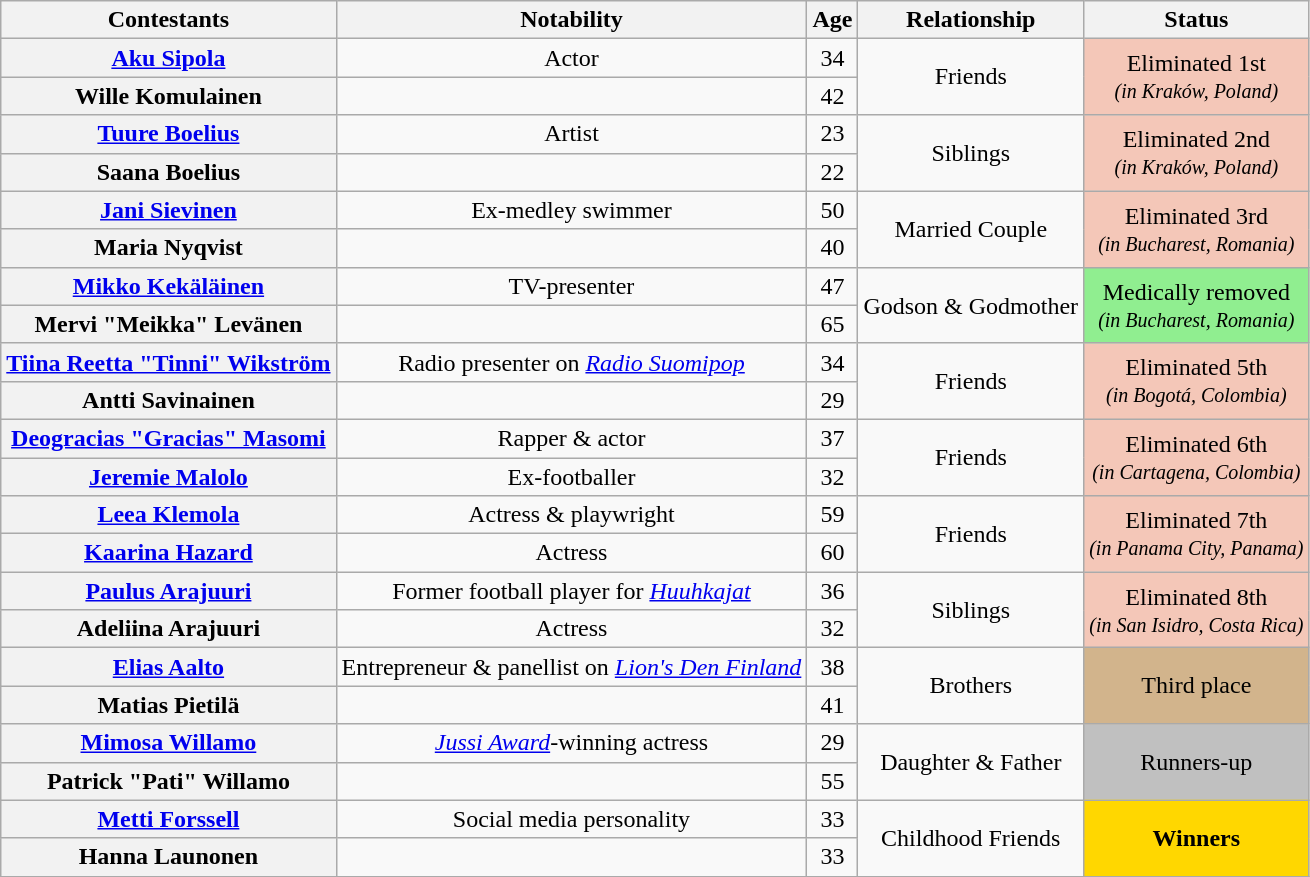<table class="wikitable sortable" style="text-align:center;">
<tr>
<th scope="col">Contestants</th>
<th class="unsortable" scope="col">Notability</th>
<th scope="col">Age</th>
<th class="unsortable" scope="col">Relationship</th>
<th scope="col">Status</th>
</tr>
<tr>
<th><a href='#'>Aku Sipola</a></th>
<td>Actor</td>
<td>34</td>
<td rowspan="2">Friends</td>
<td rowspan="2" bgcolor="#f4c7b8">Eliminated 1st<br><small><em>(in Kraków, Poland)</em></small></td>
</tr>
<tr>
<th>Wille Komulainen</th>
<td></td>
<td>42</td>
</tr>
<tr>
<th><a href='#'>Tuure Boelius</a></th>
<td>Artist</td>
<td>23</td>
<td rowspan="2">Siblings</td>
<td rowspan="2" bgcolor="#f4c7b8">Eliminated 2nd<br><small><em>(in Kraków, Poland)</em></small></td>
</tr>
<tr>
<th>Saana Boelius</th>
<td></td>
<td>22</td>
</tr>
<tr>
<th><a href='#'>Jani Sievinen</a></th>
<td>Ex-medley swimmer</td>
<td>50</td>
<td rowspan="2">Married Couple</td>
<td rowspan="2" bgcolor="#f4c7b8">Eliminated 3rd<br><small><em>(in Bucharest, Romania)</em></small></td>
</tr>
<tr>
<th>Maria Nyqvist</th>
<td></td>
<td>40</td>
</tr>
<tr>
<th><a href='#'>Mikko Kekäläinen</a></th>
<td>TV-presenter</td>
<td>47</td>
<td rowspan="2">Godson & Godmother</td>
<td rowspan="2" bgcolor="lightgreen">Medically removed<br><small><em>(in Bucharest, Romania)</em></small></td>
</tr>
<tr>
<th>Mervi "Meikka" Levänen</th>
<td></td>
<td>65</td>
</tr>
<tr>
<th><a href='#'>Tiina Reetta "Tinni" Wikström</a></th>
<td>Radio presenter on <em><a href='#'>Radio Suomipop</a></em></td>
<td>34</td>
<td rowspan="2">Friends</td>
<td rowspan="2" bgcolor="#f4c7b8">Eliminated 5th<br><small><em>(in Bogotá, Colombia)</em></small></td>
</tr>
<tr>
<th>Antti Savinainen</th>
<td></td>
<td>29</td>
</tr>
<tr>
<th><a href='#'>Deogracias "Gracias" Masomi</a></th>
<td>Rapper & actor</td>
<td>37</td>
<td rowspan="2">Friends</td>
<td rowspan="2" bgcolor="#f4c7b8">Eliminated 6th<br><small><em>(in Cartagena, Colombia)</em></small></td>
</tr>
<tr>
<th><a href='#'>Jeremie Malolo</a></th>
<td>Ex-footballer</td>
<td>32</td>
</tr>
<tr>
<th><a href='#'>Leea Klemola</a></th>
<td>Actress & playwright</td>
<td>59</td>
<td rowspan="2">Friends</td>
<td rowspan="2" bgcolor="#f4c7b8">Eliminated 7th<br><small><em>(in Panama City, Panama)</em></small></td>
</tr>
<tr>
<th><a href='#'>Kaarina Hazard</a></th>
<td>Actress</td>
<td>60</td>
</tr>
<tr>
<th><a href='#'>Paulus Arajuuri</a></th>
<td>Former football player for <a href='#'><em>Huuhkajat</em></a></td>
<td>36</td>
<td rowspan="2">Siblings</td>
<td rowspan="2" bgcolor="#f4c7b8">Eliminated 8th<br><small><em>(in San Isidro, Costa Rica)</em></small></td>
</tr>
<tr>
<th>Adeliina Arajuuri</th>
<td>Actress</td>
<td>32</td>
</tr>
<tr>
<th><a href='#'>Elias Aalto</a></th>
<td>Entrepreneur & panellist on <em><a href='#'>Lion's Den Finland</a></em></td>
<td>38</td>
<td rowspan="2">Brothers</td>
<td rowspan="2" bgcolor="tan">Third place</td>
</tr>
<tr>
<th>Matias Pietilä</th>
<td></td>
<td>41</td>
</tr>
<tr>
<th><a href='#'>Mimosa Willamo</a></th>
<td><em><a href='#'>Jussi Award</a></em>-winning actress</td>
<td>29</td>
<td rowspan="2">Daughter & Father</td>
<td rowspan="2" bgcolor="silver">Runners-up</td>
</tr>
<tr>
<th>Patrick "Pati" Willamo</th>
<td></td>
<td>55</td>
</tr>
<tr>
<th><a href='#'>Metti Forssell</a></th>
<td>Social media personality</td>
<td>33</td>
<td rowspan="2">Childhood Friends</td>
<td rowspan="2" bgcolor="gold"><strong>Winners</strong></td>
</tr>
<tr>
<th>Hanna Launonen</th>
<td></td>
<td>33</td>
</tr>
<tr>
</tr>
</table>
